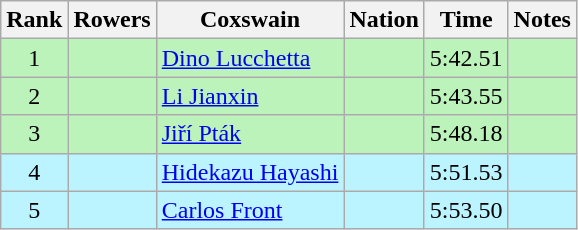<table class="wikitable sortable" style="text-align:center">
<tr>
<th>Rank</th>
<th>Rowers</th>
<th>Coxswain</th>
<th>Nation</th>
<th>Time</th>
<th>Notes</th>
</tr>
<tr bgcolor=bbf3bb>
<td>1</td>
<td align=left data-sort-value="Liguori, Ciro"></td>
<td align=left data-sort-value="Lucchetta, Dino"><a href='#'>Dino Lucchetta</a></td>
<td align=left></td>
<td>5:42.51</td>
<td></td>
</tr>
<tr bgcolor=bbf3bb>
<td>2</td>
<td align=left></td>
<td align=left><a href='#'>Li Jianxin</a></td>
<td align=left></td>
<td>5:43.55</td>
<td></td>
</tr>
<tr bgcolor=bbf3bb>
<td>3</td>
<td align=left data-sort-value="Marušić, Sead"></td>
<td align=left data-sort-value="Pták, Jiří"><a href='#'>Jiří Pták</a></td>
<td align=left></td>
<td>5:48.18</td>
<td></td>
</tr>
<tr bgcolor=bbf3ff>
<td>4</td>
<td align=left data-sort-value="Iwaguro, Michinori"></td>
<td align=left data-sort-value="Hayashi, Hidekazu"><a href='#'>Hidekazu Hayashi</a></td>
<td align=left></td>
<td>5:51.53</td>
<td></td>
</tr>
<tr bgcolor=bbf3ff>
<td>5</td>
<td align=left data-sort-value="Andueza, Josu"></td>
<td align=left data-sort-value="Front, Carlos"><a href='#'>Carlos Front</a></td>
<td align=left></td>
<td>5:53.50</td>
<td></td>
</tr>
</table>
